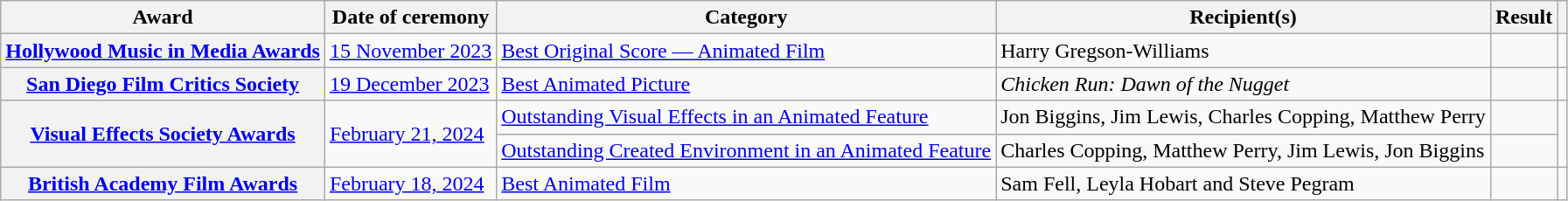<table class="wikitable sortable plainrowheaders">
<tr>
<th scope="col">Award</th>
<th scope="col">Date of ceremony</th>
<th scope="col">Category</th>
<th scope="col">Recipient(s)</th>
<th scope="col">Result</th>
<th scope="col" class="unsortable"></th>
</tr>
<tr>
<th scope="row"><a href='#'>Hollywood Music in Media Awards</a></th>
<td><a href='#'>15 November 2023</a></td>
<td><a href='#'>Best Original Score — Animated Film</a></td>
<td>Harry Gregson-Williams</td>
<td></td>
<td align="center"></td>
</tr>
<tr>
<th scope="row"><a href='#'>San Diego Film Critics Society</a></th>
<td><a href='#'>19 December 2023</a></td>
<td><a href='#'>Best Animated Picture</a></td>
<td><em>Chicken Run: Dawn of the Nugget</em></td>
<td></td>
<td align="center"></td>
</tr>
<tr>
<th scope="row" rowspan="2"><a href='#'>Visual Effects Society Awards</a></th>
<td rowspan="2"><a href='#'>February 21, 2024</a></td>
<td><a href='#'>Outstanding Visual Effects in an Animated Feature</a></td>
<td>Jon Biggins, Jim Lewis, Charles Copping, Matthew Perry</td>
<td></td>
<td rowspan="2" align="center"></td>
</tr>
<tr>
<td><a href='#'>Outstanding Created Environment in an Animated Feature</a></td>
<td>Charles Copping, Matthew Perry, Jim Lewis, Jon Biggins<br></td>
<td></td>
</tr>
<tr>
<th scope="row"><a href='#'>British Academy Film Awards</a></th>
<td><a href='#'>February 18, 2024</a></td>
<td><a href='#'>Best Animated Film</a></td>
<td>Sam Fell, Leyla Hobart and Steve Pegram</td>
<td></td>
</tr>
</table>
